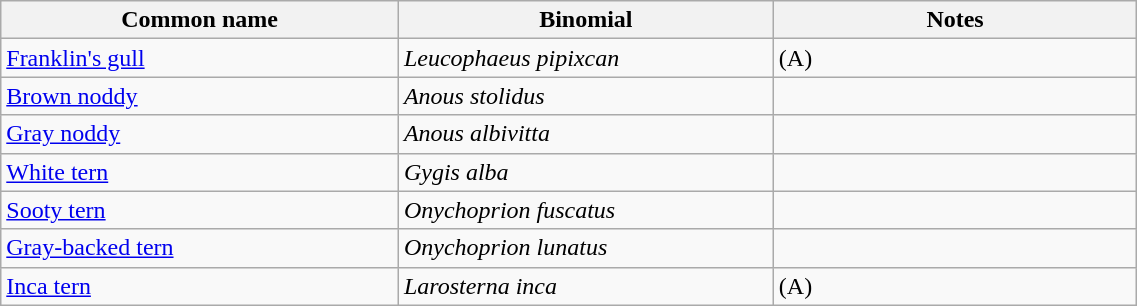<table width=60% class="wikitable">
<tr>
<th width=35%>Common name</th>
<th width=33%>Binomial</th>
<th width=32%>Notes</th>
</tr>
<tr>
<td><a href='#'>Franklin's gull</a></td>
<td><em>Leucophaeus pipixcan</em></td>
<td>(A)</td>
</tr>
<tr>
<td><a href='#'>Brown noddy</a></td>
<td><em>Anous stolidus</em></td>
<td></td>
</tr>
<tr>
<td><a href='#'>Gray noddy</a></td>
<td><em>Anous albivitta</em></td>
<td></td>
</tr>
<tr>
<td><a href='#'>White tern</a></td>
<td><em>Gygis alba</em></td>
<td></td>
</tr>
<tr>
<td><a href='#'>Sooty tern</a></td>
<td><em>Onychoprion fuscatus</em></td>
<td></td>
</tr>
<tr>
<td><a href='#'>Gray-backed tern</a></td>
<td><em>Onychoprion lunatus</em></td>
<td></td>
</tr>
<tr>
<td><a href='#'>Inca tern</a></td>
<td><em>Larosterna inca</em></td>
<td>(A)</td>
</tr>
</table>
